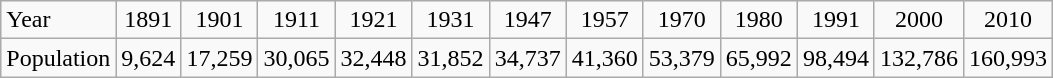<table class="wikitable"  style="text-align: center">
<tr>
<td style="text-align: left;">Year</td>
<td>1891</td>
<td>1901</td>
<td>1911</td>
<td>1921</td>
<td>1931</td>
<td>1947</td>
<td>1957</td>
<td>1970</td>
<td>1980</td>
<td>1991</td>
<td>2000</td>
<td>2010</td>
</tr>
<tr>
<td style="text-align: left;">Population</td>
<td>9,624</td>
<td>17,259</td>
<td>30,065</td>
<td>32,448</td>
<td>31,852</td>
<td>34,737</td>
<td>41,360</td>
<td>53,379</td>
<td>65,992</td>
<td>98,494</td>
<td>132,786</td>
<td>160,993</td>
</tr>
</table>
